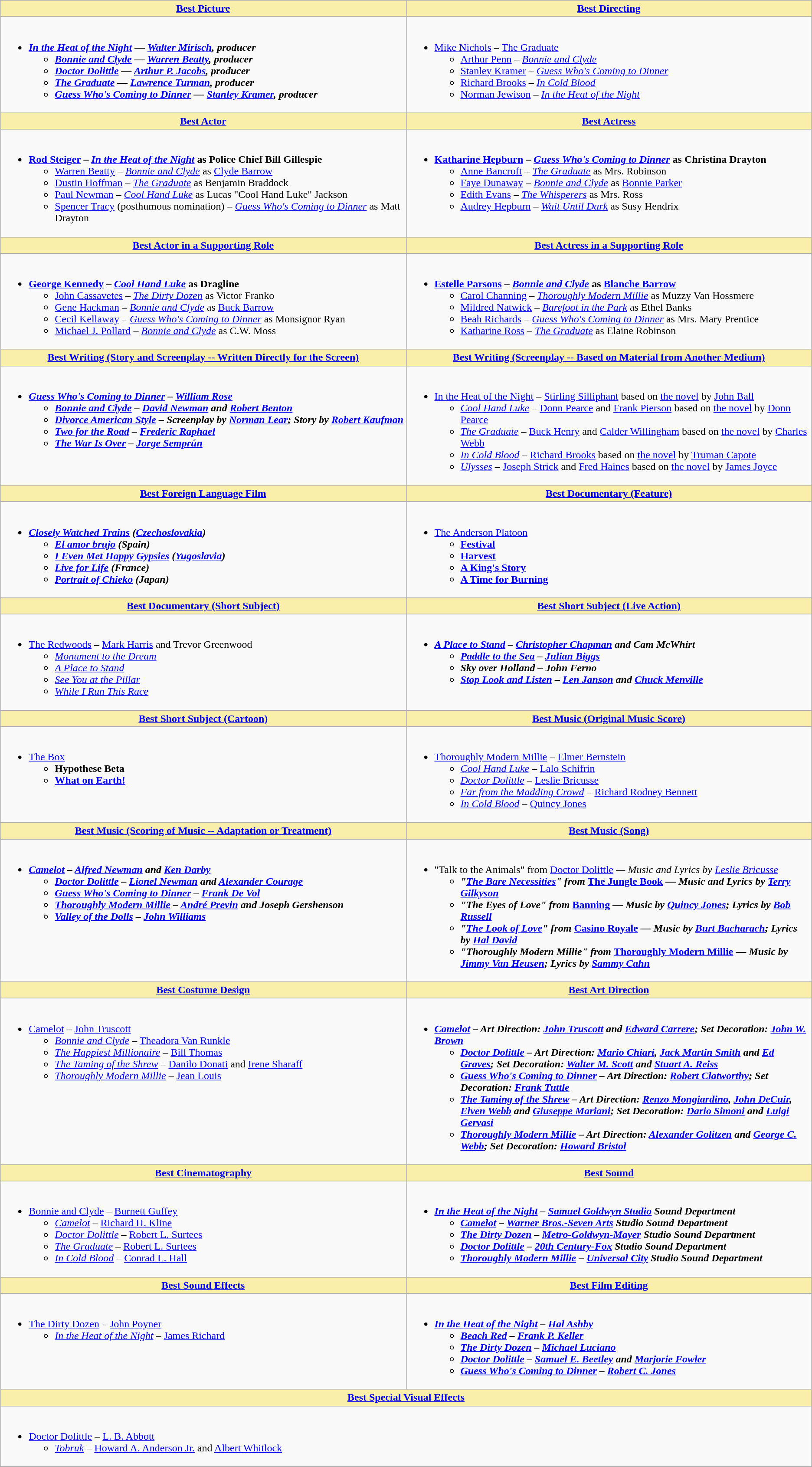<table class=wikitable>
<tr>
<th style="background:#F9EFAA; width:50%"><a href='#'>Best Picture</a></th>
<th style="background:#F9EFAA; width:50%"><a href='#'>Best Directing</a></th>
</tr>
<tr>
<td valign="top"><br><ul><li><strong><em><a href='#'>In the Heat of the Night</a><em> — <a href='#'>Walter Mirisch</a>, producer<strong><ul><li></em><a href='#'>Bonnie and Clyde</a><em> — <a href='#'>Warren Beatty</a>, producer</li><li></em><a href='#'>Doctor Dolittle</a><em> — <a href='#'>Arthur P. Jacobs</a>, producer</li><li></em><a href='#'>The Graduate</a><em> — <a href='#'>Lawrence Turman</a>, producer</li><li></em><a href='#'>Guess Who's Coming to Dinner</a><em> — <a href='#'>Stanley Kramer</a>, producer</li></ul></li></ul></td>
<td valign="top"><br><ul><li></strong><a href='#'>Mike Nichols</a> – </em><a href='#'>The Graduate</a></em></strong><ul><li><a href='#'>Arthur Penn</a> – <em><a href='#'>Bonnie and Clyde</a></em></li><li><a href='#'>Stanley Kramer</a> – <em><a href='#'>Guess Who's Coming to Dinner</a></em></li><li><a href='#'>Richard Brooks</a> – <em><a href='#'>In Cold Blood</a></em></li><li><a href='#'>Norman Jewison</a> – <em><a href='#'>In the Heat of the Night</a></em></li></ul></li></ul></td>
</tr>
<tr>
<th style="background:#F9EFAA"><a href='#'>Best Actor</a></th>
<th style="background:#F9EFAA"><a href='#'>Best Actress</a></th>
</tr>
<tr>
<td valign="top"><br><ul><li><strong><a href='#'>Rod Steiger</a> – <em><a href='#'>In the Heat of the Night</a></em> as Police Chief Bill Gillespie</strong><ul><li><a href='#'>Warren Beatty</a> – <em><a href='#'>Bonnie and Clyde</a></em> as <a href='#'>Clyde Barrow</a></li><li><a href='#'>Dustin Hoffman</a> – <em><a href='#'>The Graduate</a></em> as Benjamin Braddock</li><li><a href='#'>Paul Newman</a> – <em><a href='#'>Cool Hand Luke</a></em> as Lucas "Cool Hand Luke" Jackson</li><li><a href='#'>Spencer Tracy</a> (posthumous nomination) – <em><a href='#'>Guess Who's Coming to Dinner</a></em> as Matt Drayton</li></ul></li></ul></td>
<td valign="top"><br><ul><li><strong><a href='#'>Katharine Hepburn</a> – <em><a href='#'>Guess Who's Coming to Dinner</a></em> as Christina Drayton</strong><ul><li><a href='#'>Anne Bancroft</a> – <em><a href='#'>The Graduate</a></em> as Mrs. Robinson</li><li><a href='#'>Faye Dunaway</a> – <em><a href='#'>Bonnie and Clyde</a></em> as <a href='#'>Bonnie Parker</a></li><li><a href='#'>Edith Evans</a> – <em><a href='#'>The Whisperers</a></em> as Mrs. Ross</li><li><a href='#'>Audrey Hepburn</a> – <em><a href='#'>Wait Until Dark</a></em> as Susy Hendrix</li></ul></li></ul></td>
</tr>
<tr>
<th style="background:#F9EFAA"><a href='#'>Best Actor in a Supporting Role</a></th>
<th style="background:#F9EFAA"><a href='#'>Best Actress in a Supporting Role</a></th>
</tr>
<tr>
<td valign="top"><br><ul><li><strong><a href='#'>George Kennedy</a> – <em><a href='#'>Cool Hand Luke</a></em> as Dragline</strong><ul><li><a href='#'>John Cassavetes</a> – <em><a href='#'>The Dirty Dozen</a></em> as Victor Franko</li><li><a href='#'>Gene Hackman</a> – <em><a href='#'>Bonnie and Clyde</a></em> as <a href='#'>Buck Barrow</a></li><li><a href='#'>Cecil Kellaway</a> – <em><a href='#'>Guess Who's Coming to Dinner</a></em> as Monsignor Ryan</li><li><a href='#'>Michael J. Pollard</a> – <em><a href='#'>Bonnie and Clyde</a></em> as C.W. Moss</li></ul></li></ul></td>
<td valign="top"><br><ul><li><strong><a href='#'>Estelle Parsons</a> – <em><a href='#'>Bonnie and Clyde</a></em> as <a href='#'>Blanche Barrow</a></strong><ul><li><a href='#'>Carol Channing</a> – <em><a href='#'>Thoroughly Modern Millie</a></em> as Muzzy Van Hossmere</li><li><a href='#'>Mildred Natwick</a> – <em><a href='#'>Barefoot in the Park</a></em> as Ethel Banks</li><li><a href='#'>Beah Richards</a> – <em><a href='#'>Guess Who's Coming to Dinner</a></em> as Mrs. Mary Prentice</li><li><a href='#'>Katharine Ross</a> – <em><a href='#'>The Graduate</a></em> as Elaine Robinson</li></ul></li></ul></td>
</tr>
<tr>
<th style="background:#F9EFAA"><a href='#'>Best Writing (Story and Screenplay -- Written Directly for the Screen)</a></th>
<th style="background:#F9EFAA"><a href='#'>Best Writing (Screenplay -- Based on Material from Another Medium)</a></th>
</tr>
<tr>
<td valign="top"><br><ul><li><strong><em><a href='#'>Guess Who's Coming to Dinner</a><em> – <a href='#'>William Rose</a><strong><ul><li></em><a href='#'>Bonnie and Clyde</a><em> – <a href='#'>David Newman</a> and <a href='#'>Robert Benton</a></li><li></em><a href='#'>Divorce American Style</a><em> – Screenplay by <a href='#'>Norman Lear</a>; Story by <a href='#'>Robert Kaufman</a></li><li></em><a href='#'>Two for the Road</a><em> – <a href='#'>Frederic Raphael</a></li><li></em><a href='#'>The War Is Over</a><em> – <a href='#'>Jorge Semprún</a></li></ul></li></ul></td>
<td valign="top"><br><ul><li></em></strong><a href='#'>In the Heat of the Night</a></em> – <a href='#'>Stirling Silliphant</a> based on <a href='#'>the novel</a> by <a href='#'>John Ball</a></strong> <ul><li><em><a href='#'>Cool Hand Luke</a></em> – <a href='#'>Donn Pearce</a> and <a href='#'>Frank Pierson</a> based on <a href='#'>the novel</a> by <a href='#'>Donn Pearce</a></li><li><em><a href='#'>The Graduate</a></em> – <a href='#'>Buck Henry</a> and <a href='#'>Calder Willingham</a> based on <a href='#'>the novel</a> by <a href='#'>Charles Webb</a></li><li><em><a href='#'>In Cold Blood</a></em> – <a href='#'>Richard Brooks</a> based on <a href='#'>the novel</a> by <a href='#'>Truman Capote</a></li><li><em><a href='#'>Ulysses</a></em> – <a href='#'>Joseph Strick</a> and <a href='#'>Fred Haines</a> based on <a href='#'>the novel</a> by <a href='#'>James Joyce</a></li></ul></li></ul></td>
</tr>
<tr>
<th style="background:#F9EFAA"><a href='#'>Best Foreign Language Film</a></th>
<th style="background:#F9EFAA"><a href='#'>Best Documentary (Feature)</a></th>
</tr>
<tr>
<td valign="top"><br><ul><li><strong><em><a href='#'>Closely Watched Trains</a><em> (<a href='#'>Czechoslovakia</a>)<strong><ul><li></em><a href='#'>El amor brujo</a><em> (Spain)</li><li></em><a href='#'>I Even Met Happy Gypsies</a><em> (<a href='#'>Yugoslavia</a>)</li><li></em><a href='#'>Live for Life</a><em> (France)</li><li></em><a href='#'>Portrait of Chieko</a><em> (Japan)</li></ul></li></ul></td>
<td valign="top"><br><ul><li></em></strong><a href='#'>The Anderson Platoon</a><strong><em><ul><li></em><a href='#'>Festival</a><em></li><li></em><a href='#'>Harvest</a><em></li><li></em><a href='#'>A King's Story</a><em></li><li></em><a href='#'>A Time for Burning</a><em></li></ul></li></ul></td>
</tr>
<tr>
<th style="background:#F9EFAA"><a href='#'>Best Documentary (Short Subject)</a></th>
<th style="background:#F9EFAA"><a href='#'>Best Short Subject (Live Action)</a></th>
</tr>
<tr>
<td valign="top"><br><ul><li></em></strong><a href='#'>The Redwoods</a></em> – <a href='#'>Mark Harris</a> and Trevor Greenwood</strong><ul><li><em><a href='#'>Monument to the Dream</a></em></li><li><em><a href='#'>A Place to Stand</a></em></li><li><em><a href='#'>See You at the Pillar</a></em></li><li><em><a href='#'>While I Run This Race</a></em></li></ul></li></ul></td>
<td valign="top"><br><ul><li><strong><em><a href='#'>A Place to Stand</a><em> – <a href='#'>Christopher Chapman</a> and Cam McWhirt<strong><ul><li></em><a href='#'>Paddle to the Sea</a><em> – <a href='#'>Julian Biggs</a></li><li></em>Sky over Holland<em> – John Ferno</li><li></em><a href='#'>Stop Look and Listen</a><em> – <a href='#'>Len Janson</a> and <a href='#'>Chuck Menville</a></li></ul></li></ul></td>
</tr>
<tr>
<th style="background:#F9EFAA"><a href='#'>Best Short Subject (Cartoon)</a></th>
<th style="background:#F9EFAA"><a href='#'>Best Music (Original Music Score)</a></th>
</tr>
<tr>
<td valign="top"><br><ul><li></em></strong><a href='#'>The Box</a><strong><em><ul><li></em>Hypothese Beta<em></li><li></em><a href='#'>What on Earth!</a><em></li></ul></li></ul></td>
<td valign="top"><br><ul><li></em></strong><a href='#'>Thoroughly Modern Millie</a></em> – <a href='#'>Elmer Bernstein</a></strong><ul><li><em><a href='#'>Cool Hand Luke</a></em> – <a href='#'>Lalo Schifrin</a></li><li><em><a href='#'>Doctor Dolittle</a></em> – <a href='#'>Leslie Bricusse</a></li><li><em><a href='#'>Far from the Madding Crowd</a></em> – <a href='#'>Richard Rodney Bennett</a></li><li><em><a href='#'>In Cold Blood</a></em> – <a href='#'>Quincy Jones</a></li></ul></li></ul></td>
</tr>
<tr>
<th style="background:#F9EFAA"><a href='#'>Best Music (Scoring of Music -- Adaptation or Treatment)</a></th>
<th style="background:#F9EFAA"><a href='#'>Best Music (Song)</a></th>
</tr>
<tr>
<td valign="top"><br><ul><li><strong><em><a href='#'>Camelot</a><em> – <a href='#'>Alfred Newman</a> and <a href='#'>Ken Darby</a><strong><ul><li></em><a href='#'>Doctor Dolittle</a><em> – <a href='#'>Lionel Newman</a> and <a href='#'>Alexander Courage</a></li><li></em><a href='#'>Guess Who's Coming to Dinner</a><em> – <a href='#'>Frank De Vol</a></li><li></em><a href='#'>Thoroughly Modern Millie</a><em> – <a href='#'>André Previn</a> and Joseph Gershenson</li><li></em><a href='#'>Valley of the Dolls</a><em> – <a href='#'>John Williams</a></li></ul></li></ul></td>
<td valign="top"><br><ul><li></strong>"Talk to the Animals" from </em><a href='#'>Doctor Dolittle</a><em> — Music and Lyrics by <a href='#'>Leslie Bricusse</a><strong><ul><li>"<a href='#'>The Bare Necessities</a>" from </em><a href='#'>The Jungle Book</a><em> — Music and Lyrics by <a href='#'>Terry Gilkyson</a></li><li>"The Eyes of Love" from </em><a href='#'>Banning</a><em> — Music by <a href='#'>Quincy Jones</a>; Lyrics by <a href='#'>Bob Russell</a></li><li>"<a href='#'>The Look of Love</a>" from </em><a href='#'>Casino Royale</a><em> — Music by <a href='#'>Burt Bacharach</a>; Lyrics by <a href='#'>Hal David</a></li><li>"Thoroughly Modern Millie" from </em><a href='#'>Thoroughly Modern Millie</a><em> — Music by <a href='#'>Jimmy Van Heusen</a>; Lyrics by <a href='#'>Sammy Cahn</a></li></ul></li></ul></td>
</tr>
<tr>
<th style="background:#F9EFAA"><a href='#'>Best Costume Design</a></th>
<th style="background:#F9EFAA"><a href='#'>Best Art Direction</a></th>
</tr>
<tr>
<td valign="top"><br><ul><li></em></strong><a href='#'>Camelot</a></em> – <a href='#'>John Truscott</a></strong><ul><li><em><a href='#'>Bonnie and Clyde</a></em> – <a href='#'>Theadora Van Runkle</a></li><li><em><a href='#'>The Happiest Millionaire</a></em> – <a href='#'>Bill Thomas</a></li><li><em><a href='#'>The Taming of the Shrew</a></em> – <a href='#'>Danilo Donati</a> and <a href='#'>Irene Sharaff</a></li><li><em><a href='#'>Thoroughly Modern Millie</a></em> – <a href='#'>Jean Louis</a></li></ul></li></ul></td>
<td valign="top"><br><ul><li><strong><em><a href='#'>Camelot</a><em> – Art Direction: <a href='#'>John Truscott</a> and <a href='#'>Edward Carrere</a>; Set Decoration: <a href='#'>John W. Brown</a><strong><ul><li></em><a href='#'>Doctor Dolittle</a><em> – Art Direction: <a href='#'>Mario Chiari</a>, <a href='#'>Jack Martin Smith</a> and <a href='#'>Ed Graves</a>; Set Decoration: <a href='#'>Walter M. Scott</a> and <a href='#'>Stuart A. Reiss</a></li><li></em><a href='#'>Guess Who's Coming to Dinner</a><em> – Art Direction: <a href='#'>Robert Clatworthy</a>; Set Decoration: <a href='#'>Frank Tuttle</a></li><li></em><a href='#'>The Taming of the Shrew</a><em> – Art Direction: <a href='#'>Renzo Mongiardino</a>, <a href='#'>John DeCuir</a>, <a href='#'>Elven Webb</a> and <a href='#'>Giuseppe Mariani</a>; Set Decoration: <a href='#'>Dario Simoni</a> and <a href='#'>Luigi Gervasi</a></li><li></em><a href='#'>Thoroughly Modern Millie</a><em> – Art Direction: <a href='#'>Alexander Golitzen</a> and <a href='#'>George C. Webb</a>; Set Decoration: <a href='#'>Howard Bristol</a></li></ul></li></ul></td>
</tr>
<tr>
<th style="background:#F9EFAA"><a href='#'>Best Cinematography</a></th>
<th style="background:#F9EFAA"><a href='#'>Best Sound</a></th>
</tr>
<tr>
<td valign="top"><br><ul><li></em></strong><a href='#'>Bonnie and Clyde</a></em> –  <a href='#'>Burnett Guffey</a></strong><ul><li><em><a href='#'>Camelot</a></em> – <a href='#'>Richard H. Kline</a></li><li><em><a href='#'>Doctor Dolittle</a></em> – <a href='#'>Robert L. Surtees</a></li><li><em><a href='#'>The Graduate</a></em> – <a href='#'>Robert L. Surtees</a></li><li><em><a href='#'>In Cold Blood</a></em> – <a href='#'>Conrad L. Hall</a></li></ul></li></ul></td>
<td valign="top"><br><ul><li><strong><em><a href='#'>In the Heat of the Night</a><em> – <a href='#'>Samuel Goldwyn Studio</a> Sound Department<strong><ul><li></em><a href='#'>Camelot</a><em> – <a href='#'>Warner Bros.-Seven Arts</a> Studio Sound Department</li><li></em><a href='#'>The Dirty Dozen</a><em> – <a href='#'>Metro-Goldwyn-Mayer</a> Studio Sound Department</li><li></em><a href='#'>Doctor Dolittle</a><em> – <a href='#'>20th Century-Fox</a> Studio Sound Department</li><li></em><a href='#'>Thoroughly Modern Millie</a><em> – <a href='#'>Universal City</a> Studio Sound Department</li></ul></li></ul></td>
</tr>
<tr>
<th style="background:#F9EFAA"><a href='#'>Best Sound Effects</a></th>
<th style="background:#F9EFAA"><a href='#'>Best Film Editing</a></th>
</tr>
<tr>
<td valign="top"><br><ul><li></em></strong><a href='#'>The Dirty Dozen</a></em> – <a href='#'>John Poyner</a></strong><ul><li><em><a href='#'>In the Heat of the Night</a></em> – <a href='#'>James Richard</a></li></ul></li></ul></td>
<td valign="top"><br><ul><li><strong><em><a href='#'>In the Heat of the Night</a><em> – <a href='#'>Hal Ashby</a><strong><ul><li></em><a href='#'>Beach Red</a><em> – <a href='#'>Frank P. Keller</a></li><li></em><a href='#'>The Dirty Dozen</a><em> – <a href='#'>Michael Luciano</a></li><li></em><a href='#'>Doctor Dolittle</a><em> – <a href='#'>Samuel E. Beetley</a> and <a href='#'>Marjorie Fowler</a></li><li></em><a href='#'>Guess Who's Coming to Dinner</a><em> – <a href='#'>Robert C. Jones</a></li></ul></li></ul></td>
</tr>
<tr>
<th colspan="2" style="background:#F9EFAA"><a href='#'>Best Special Visual Effects</a></th>
</tr>
<tr>
<td colspan="2" valign="top"><br><ul><li></em></strong><a href='#'>Doctor Dolittle</a></em> – <a href='#'>L. B. Abbott</a></strong><ul><li><em><a href='#'>Tobruk</a></em> – <a href='#'>Howard A. Anderson Jr.</a> and <a href='#'>Albert Whitlock</a></li></ul></li></ul></td>
</tr>
<tr>
</tr>
</table>
